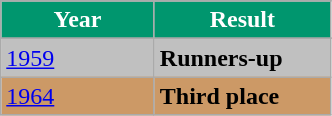<table class="wikitable">
<tr>
</tr>
<tr style="color:white;">
<th style="width:95px; background:#00966E;">Year</th>
<th style="width:110px; background:#00966E;">Result</th>
</tr>
<tr>
</tr>
<tr bgcolor=silver>
<td> <a href='#'>1959</a></td>
<td><strong>Runners-up</strong> </td>
</tr>
<tr bgcolor=#cc9966>
<td> <a href='#'>1964</a></td>
<td><strong>Third place</strong> </td>
</tr>
</table>
